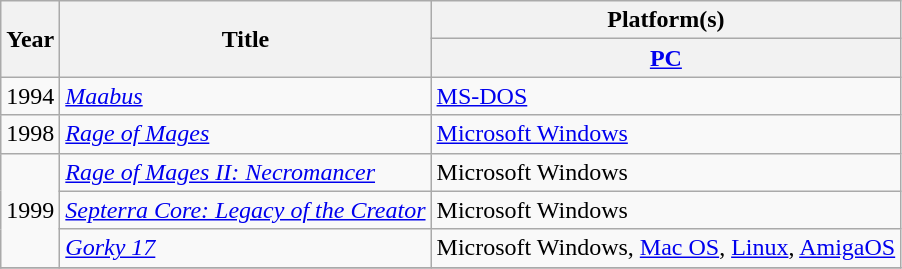<table class="wikitable sortable plainrowheaders">
<tr>
<th rowspan="2">Year</th>
<th rowspan="2">Title</th>
<th colspan="1">Platform(s)</th>
</tr>
<tr>
<th scope="col"><a href='#'>PC</a></th>
</tr>
<tr>
<td>1994</td>
<td><em><a href='#'>Maabus</a></em></td>
<td><a href='#'>MS-DOS</a></td>
</tr>
<tr>
<td>1998</td>
<td><em><a href='#'>Rage of Mages</a></em></td>
<td><a href='#'>Microsoft Windows</a></td>
</tr>
<tr>
<td rowspan="3">1999</td>
<td><em><a href='#'>Rage of Mages II: Necromancer</a></em></td>
<td>Microsoft Windows</td>
</tr>
<tr>
<td><em><a href='#'>Septerra Core: Legacy of the Creator</a></em></td>
<td>Microsoft Windows</td>
</tr>
<tr>
<td><em><a href='#'>Gorky 17</a></em></td>
<td>Microsoft Windows, <a href='#'>Mac OS</a>, <a href='#'>Linux</a>, <a href='#'>AmigaOS</a></td>
</tr>
<tr>
</tr>
</table>
